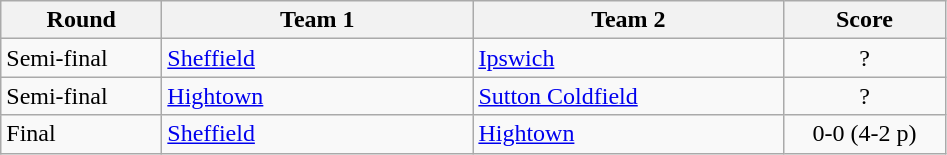<table class="wikitable" style="font-size: 100%">
<tr>
<th width=100>Round</th>
<th width=200>Team 1</th>
<th width=200>Team 2</th>
<th width=100>Score</th>
</tr>
<tr>
<td>Semi-final</td>
<td><a href='#'>Sheffield</a></td>
<td><a href='#'>Ipswich</a></td>
<td align=center>?</td>
</tr>
<tr>
<td>Semi-final</td>
<td><a href='#'>Hightown</a></td>
<td><a href='#'>Sutton Coldfield</a></td>
<td align=center>?</td>
</tr>
<tr>
<td>Final</td>
<td><a href='#'>Sheffield</a></td>
<td><a href='#'>Hightown</a></td>
<td align=center>0-0 (4-2 p)</td>
</tr>
</table>
